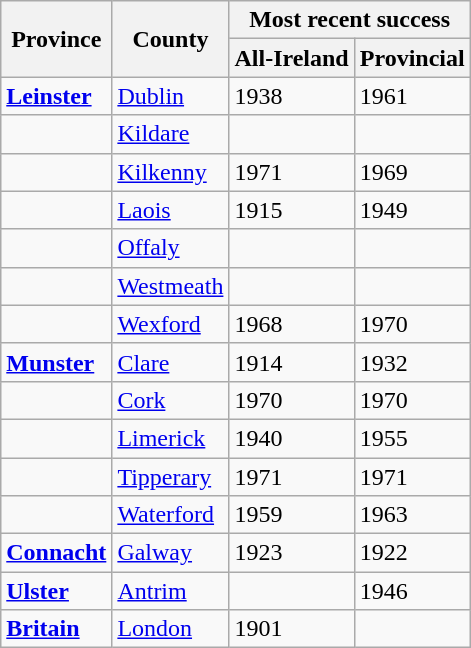<table class="wikitable">
<tr>
<th rowspan="2">Province</th>
<th rowspan="2">County</th>
<th colspan="3">Most recent success</th>
</tr>
<tr>
<th>All-Ireland</th>
<th>Provincial</th>
</tr>
<tr>
<td><strong><a href='#'>Leinster</a></strong></td>
<td><a href='#'>Dublin</a></td>
<td>1938</td>
<td>1961</td>
</tr>
<tr>
<td></td>
<td><a href='#'>Kildare</a></td>
<td></td>
<td></td>
</tr>
<tr>
<td></td>
<td><a href='#'>Kilkenny</a></td>
<td>1971</td>
<td>1969</td>
</tr>
<tr>
<td></td>
<td><a href='#'>Laois</a></td>
<td>1915</td>
<td>1949</td>
</tr>
<tr>
<td></td>
<td><a href='#'>Offaly</a></td>
<td></td>
<td></td>
</tr>
<tr>
<td></td>
<td><a href='#'>Westmeath</a></td>
<td></td>
<td></td>
</tr>
<tr>
<td></td>
<td><a href='#'>Wexford</a></td>
<td>1968</td>
<td>1970</td>
</tr>
<tr>
<td><strong><a href='#'>Munster</a></strong></td>
<td><a href='#'>Clare</a></td>
<td>1914</td>
<td>1932</td>
</tr>
<tr>
<td></td>
<td><a href='#'>Cork</a></td>
<td>1970</td>
<td>1970</td>
</tr>
<tr>
<td></td>
<td><a href='#'>Limerick</a></td>
<td>1940</td>
<td>1955</td>
</tr>
<tr>
<td></td>
<td><a href='#'>Tipperary</a></td>
<td>1971</td>
<td>1971</td>
</tr>
<tr>
<td></td>
<td><a href='#'>Waterford</a></td>
<td>1959</td>
<td>1963</td>
</tr>
<tr>
<td><strong><a href='#'>Connacht</a></strong></td>
<td><a href='#'>Galway</a></td>
<td>1923</td>
<td>1922</td>
</tr>
<tr>
<td><strong><a href='#'>Ulster</a></strong></td>
<td><a href='#'>Antrim</a></td>
<td></td>
<td>1946</td>
</tr>
<tr>
<td><strong><a href='#'>Britain</a></strong></td>
<td><a href='#'>London</a></td>
<td>1901</td>
<td></td>
</tr>
</table>
